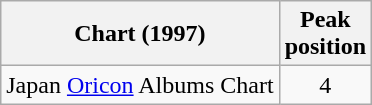<table class="wikitable">
<tr>
<th>Chart (1997)</th>
<th>Peak<br>position</th>
</tr>
<tr>
<td>Japan <a href='#'>Oricon</a> Albums Chart</td>
<td align="center">4</td>
</tr>
</table>
